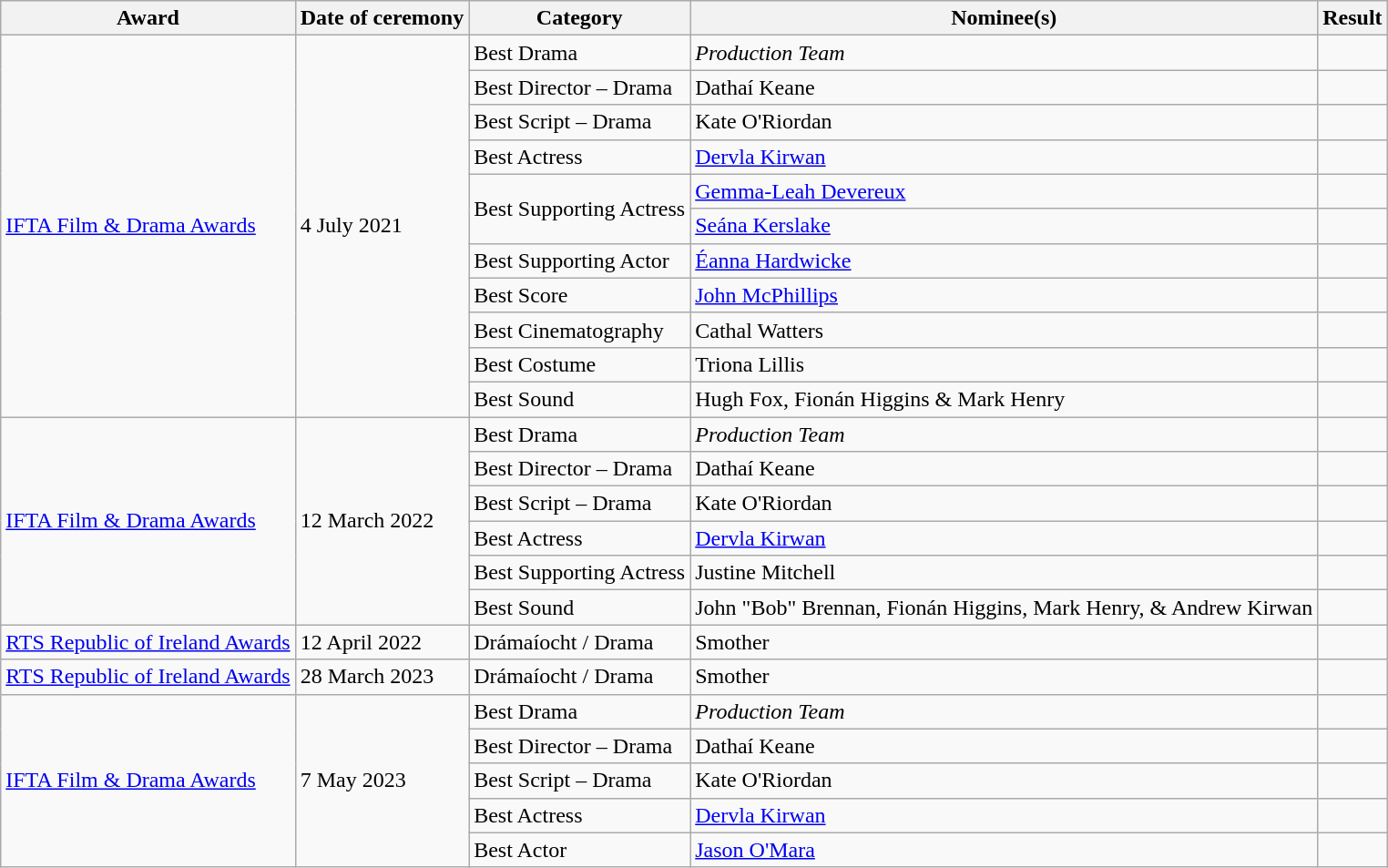<table class="wikitable">
<tr>
<th>Award</th>
<th>Date of ceremony</th>
<th>Category</th>
<th>Nominee(s)</th>
<th>Result</th>
</tr>
<tr>
<td rowspan="11"><a href='#'>IFTA Film & Drama Awards</a></td>
<td rowspan="11">4 July 2021</td>
<td>Best Drama</td>
<td><em>Production Team</em></td>
<td></td>
</tr>
<tr>
<td>Best Director – Drama</td>
<td>Dathaí Keane</td>
<td></td>
</tr>
<tr>
<td>Best Script – Drama</td>
<td>Kate O'Riordan</td>
<td></td>
</tr>
<tr>
<td>Best Actress</td>
<td><a href='#'>Dervla Kirwan</a></td>
<td></td>
</tr>
<tr>
<td rowspan="2">Best Supporting Actress</td>
<td><a href='#'>Gemma-Leah Devereux</a></td>
<td></td>
</tr>
<tr>
<td><a href='#'>Seána Kerslake</a></td>
<td></td>
</tr>
<tr>
<td>Best Supporting Actor</td>
<td><a href='#'>Éanna Hardwicke</a></td>
<td></td>
</tr>
<tr>
<td>Best Score</td>
<td><a href='#'>John McPhillips</a></td>
<td></td>
</tr>
<tr>
<td>Best Cinematography</td>
<td>Cathal Watters</td>
<td></td>
</tr>
<tr>
<td>Best Costume</td>
<td>Triona Lillis</td>
<td></td>
</tr>
<tr>
<td>Best Sound</td>
<td>Hugh Fox, Fionán Higgins & Mark Henry</td>
<td></td>
</tr>
<tr>
<td rowspan="6"><a href='#'>IFTA Film & Drama Awards</a></td>
<td rowspan="6">12 March 2022</td>
<td>Best Drama</td>
<td><em>Production Team</em></td>
<td></td>
</tr>
<tr>
<td>Best Director – Drama</td>
<td>Dathaí Keane</td>
<td></td>
</tr>
<tr>
<td>Best Script – Drama</td>
<td>Kate O'Riordan</td>
<td></td>
</tr>
<tr>
<td>Best Actress</td>
<td><a href='#'>Dervla Kirwan</a></td>
<td></td>
</tr>
<tr>
<td>Best Supporting Actress</td>
<td>Justine Mitchell</td>
<td></td>
</tr>
<tr>
<td>Best Sound</td>
<td>John "Bob" Brennan, Fionán Higgins, Mark Henry, & Andrew Kirwan</td>
<td></td>
</tr>
<tr>
<td><a href='#'>RTS Republic of Ireland Awards</a></td>
<td>12 April 2022</td>
<td>Drámaíocht / Drama</td>
<td>Smother</td>
<td></td>
</tr>
<tr>
<td><a href='#'>RTS Republic of Ireland Awards</a></td>
<td>28 March 2023</td>
<td>Drámaíocht / Drama</td>
<td>Smother</td>
<td></td>
</tr>
<tr>
<td rowspan="5"><a href='#'>IFTA Film & Drama Awards</a></td>
<td rowspan="5">7 May 2023</td>
<td>Best Drama</td>
<td><em>Production Team</em></td>
<td></td>
</tr>
<tr>
<td>Best Director – Drama</td>
<td>Dathaí Keane</td>
<td></td>
</tr>
<tr>
<td>Best Script – Drama</td>
<td>Kate O'Riordan</td>
<td></td>
</tr>
<tr>
<td>Best Actress</td>
<td><a href='#'>Dervla Kirwan</a></td>
<td></td>
</tr>
<tr>
<td>Best Actor</td>
<td><a href='#'>Jason O'Mara</a></td>
<td></td>
</tr>
</table>
